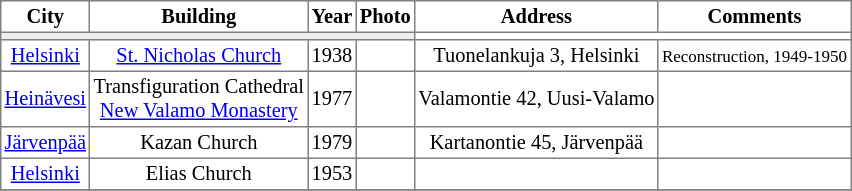<table class="toccolours" border="1" cellpadding="2" cellspacing="0" style="margin: 0 0 0 0; font-size:85%; text-align:center; border-collapse: collapse;">
<tr>
<th>City</th>
<th>Building</th>
<th>Year</th>
<th>Photo</th>
<th>Address</th>
<th>Comments</th>
</tr>
<tr bgcolor="#ffffff">
<td colspan="4" style="background:#efefef;"></td>
</tr>
<tr>
<td><a href='#'>Helsinki</a></td>
<td><a href='#'>St. Nicholas Church</a></td>
<td>1938</td>
<td></td>
<td>Tuonelankuja 3, Helsinki</td>
<td><small>Reconstruction, 1949-1950</small></td>
</tr>
<tr>
<td><a href='#'>Heinävesi</a></td>
<td>Transfiguration Cathedral<br><a href='#'>New Valamo Monastery</a></td>
<td>1977</td>
<td></td>
<td>Valamontie 42, Uusi-Valamo</td>
<td></td>
</tr>
<tr>
<td><a href='#'>Järvenpää</a></td>
<td>Kazan Church</td>
<td>1979</td>
<td></td>
<td>Kartanontie 45, Järvenpää</td>
<td></td>
</tr>
<tr>
<td><a href='#'>Helsinki</a></td>
<td>Elias Church</td>
<td>1953</td>
<td></td>
<td></td>
<td></td>
</tr>
<tr>
</tr>
</table>
